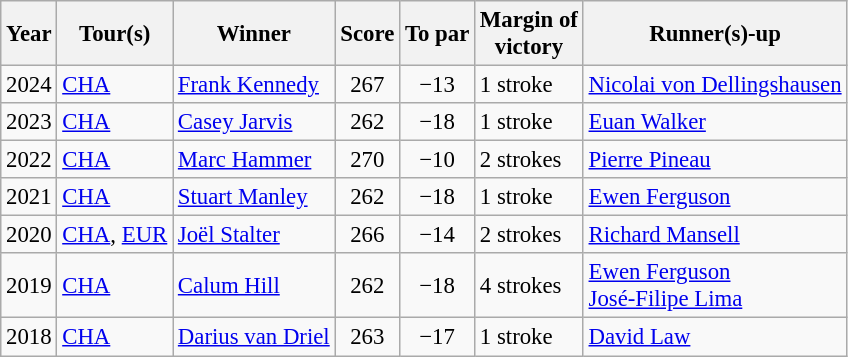<table class=wikitable style="font-size:95%">
<tr>
<th>Year</th>
<th>Tour(s)</th>
<th>Winner</th>
<th>Score</th>
<th>To par</th>
<th>Margin of<br>victory</th>
<th>Runner(s)-up</th>
</tr>
<tr>
<td>2024</td>
<td><a href='#'>CHA</a></td>
<td> <a href='#'>Frank Kennedy</a></td>
<td align=center>267</td>
<td align=center>−13</td>
<td>1 stroke</td>
<td> <a href='#'>Nicolai von Dellingshausen</a></td>
</tr>
<tr>
<td>2023</td>
<td><a href='#'>CHA</a></td>
<td> <a href='#'>Casey Jarvis</a></td>
<td align=center>262</td>
<td align=center>−18</td>
<td>1 stroke</td>
<td> <a href='#'>Euan Walker</a></td>
</tr>
<tr>
<td>2022</td>
<td><a href='#'>CHA</a></td>
<td> <a href='#'>Marc Hammer</a></td>
<td align=center>270</td>
<td align=center>−10</td>
<td>2 strokes</td>
<td> <a href='#'>Pierre Pineau</a></td>
</tr>
<tr>
<td>2021</td>
<td><a href='#'>CHA</a></td>
<td> <a href='#'>Stuart Manley</a></td>
<td align=center>262</td>
<td align=center>−18</td>
<td>1 stroke</td>
<td> <a href='#'>Ewen Ferguson</a></td>
</tr>
<tr>
<td>2020</td>
<td><a href='#'>CHA</a>, <a href='#'>EUR</a></td>
<td> <a href='#'>Joël Stalter</a></td>
<td align=center>266</td>
<td align=center>−14</td>
<td>2 strokes</td>
<td> <a href='#'>Richard Mansell</a></td>
</tr>
<tr>
<td>2019</td>
<td><a href='#'>CHA</a></td>
<td> <a href='#'>Calum Hill</a></td>
<td align=center>262</td>
<td align=center>−18</td>
<td>4 strokes</td>
<td> <a href='#'>Ewen Ferguson</a><br> <a href='#'>José-Filipe Lima</a></td>
</tr>
<tr>
<td>2018</td>
<td><a href='#'>CHA</a></td>
<td> <a href='#'>Darius van Driel</a></td>
<td align=center>263</td>
<td align=center>−17</td>
<td>1 stroke</td>
<td> <a href='#'>David Law</a></td>
</tr>
</table>
